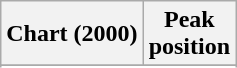<table class="wikitable plainrowheaders sortable" style="text-align:center;">
<tr>
<th scope="col">Chart (2000)</th>
<th scope="col">Peak<br>position</th>
</tr>
<tr>
</tr>
<tr>
</tr>
</table>
